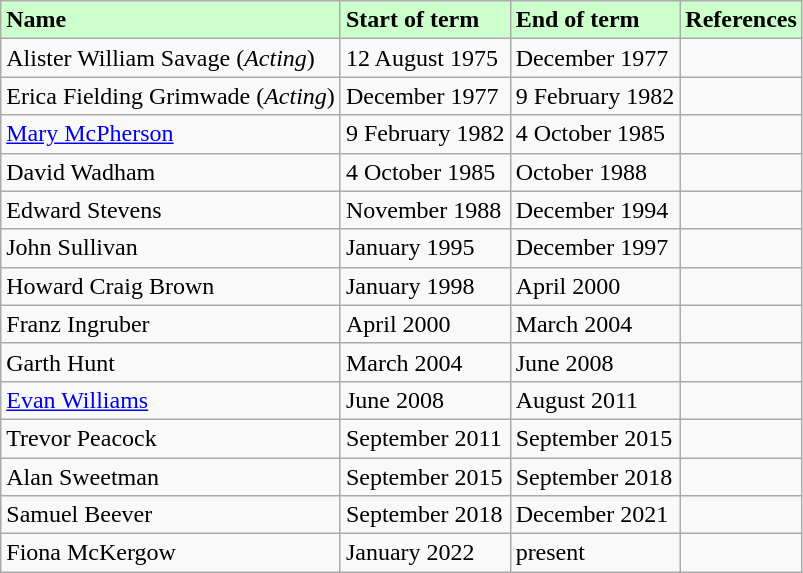<table border="1" class="wikitable">
<tr style="background-color:#cfc;">
<td><strong>Name</strong></td>
<td><strong>Start of term</strong></td>
<td><strong>End of term</strong></td>
<td><strong>References</strong></td>
</tr>
<tr>
<td>Alister William Savage (<em>Acting</em>)</td>
<td>12 August 1975</td>
<td>December 1977</td>
<td></td>
</tr>
<tr>
<td>Erica Fielding Grimwade (<em>Acting</em>)</td>
<td>December 1977</td>
<td>9 February 1982</td>
<td></td>
</tr>
<tr>
<td><a href='#'>Mary McPherson</a></td>
<td>9 February 1982</td>
<td>4 October 1985</td>
<td></td>
</tr>
<tr>
<td>David Wadham</td>
<td>4 October 1985</td>
<td>October 1988</td>
<td></td>
</tr>
<tr>
<td>Edward Stevens</td>
<td>November 1988</td>
<td>December 1994</td>
<td></td>
</tr>
<tr>
<td>John Sullivan</td>
<td>January 1995</td>
<td>December 1997</td>
<td></td>
</tr>
<tr>
<td>Howard Craig Brown</td>
<td>January 1998</td>
<td>April 2000</td>
<td></td>
</tr>
<tr>
<td>Franz Ingruber</td>
<td>April 2000</td>
<td>March 2004</td>
<td></td>
</tr>
<tr>
<td>Garth Hunt</td>
<td>March 2004</td>
<td>June 2008</td>
<td></td>
</tr>
<tr>
<td><a href='#'>Evan Williams</a></td>
<td>June 2008</td>
<td>August 2011</td>
<td></td>
</tr>
<tr>
<td>Trevor Peacock</td>
<td>September 2011</td>
<td>September 2015</td>
<td></td>
</tr>
<tr>
<td>Alan Sweetman</td>
<td>September 2015</td>
<td>September 2018</td>
<td></td>
</tr>
<tr>
<td>Samuel Beever</td>
<td>September 2018</td>
<td>December 2021</td>
<td></td>
</tr>
<tr>
<td>Fiona McKergow</td>
<td>January 2022</td>
<td>present</td>
<td></td>
</tr>
</table>
